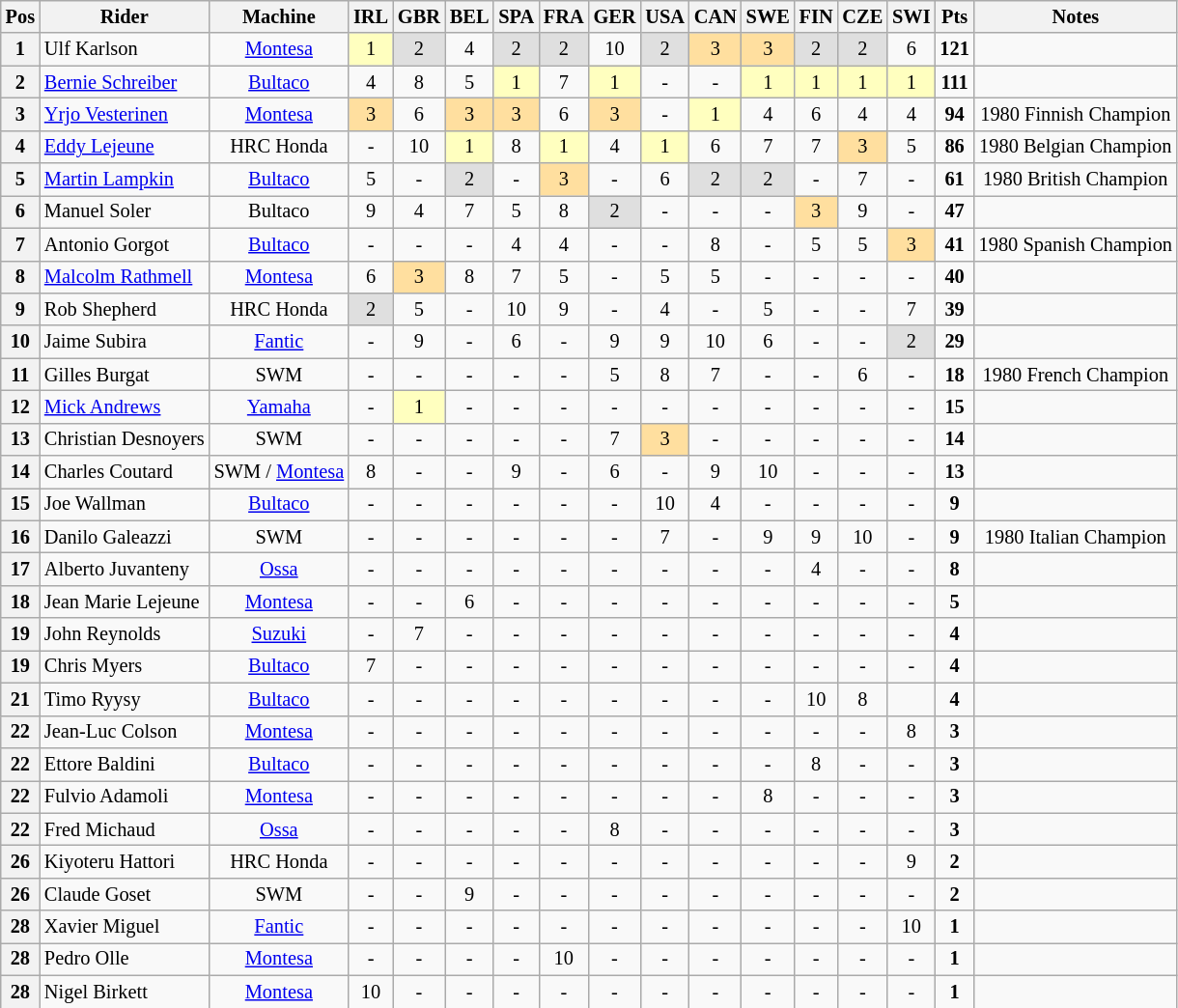<table class="wikitable" style="font-size: 85%; text-align:center">
<tr valign="top">
<th valign="middle">Pos</th>
<th valign="middle">Rider</th>
<th valign="middle">Machine</th>
<th>IRL<br></th>
<th>GBR<br></th>
<th>BEL<br></th>
<th>SPA<br></th>
<th>FRA<br></th>
<th>GER<br></th>
<th>USA<br></th>
<th>CAN<br></th>
<th>SWE<br></th>
<th>FIN<br></th>
<th>CZE<br></th>
<th>SWI<br></th>
<th valign="middle">Pts</th>
<th>Notes</th>
</tr>
<tr>
<th>1</th>
<td align="left"> Ulf Karlson</td>
<td><a href='#'>Montesa</a></td>
<td style="background:#ffffbf;">1</td>
<td style="background:#dfdfdf;">2</td>
<td>4</td>
<td style="background:#dfdfdf;">2</td>
<td style="background:#dfdfdf;">2</td>
<td>10</td>
<td style="background:#dfdfdf;">2</td>
<td style="background:#ffdf9f;">3</td>
<td style="background:#ffdf9f;">3</td>
<td style="background:#dfdfdf;">2</td>
<td style="background:#dfdfdf;">2</td>
<td>6</td>
<td><strong>121</strong></td>
<td></td>
</tr>
<tr>
<th>2</th>
<td align="left"> <a href='#'>Bernie Schreiber</a></td>
<td><a href='#'>Bultaco</a></td>
<td>4</td>
<td>8</td>
<td>5</td>
<td style="background:#ffffbf;">1</td>
<td>7</td>
<td style="background:#ffffbf;">1</td>
<td>-</td>
<td>-</td>
<td style="background:#ffffbf;">1</td>
<td style="background:#ffffbf;">1</td>
<td style="background:#ffffbf;">1</td>
<td style="background:#ffffbf;">1</td>
<td><strong>111</strong></td>
<td></td>
</tr>
<tr>
<th>3</th>
<td align="left"> <a href='#'>Yrjo Vesterinen</a></td>
<td><a href='#'>Montesa</a></td>
<td style="background:#ffdf9f;">3</td>
<td>6</td>
<td style="background:#ffdf9f;">3</td>
<td style="background:#ffdf9f;">3</td>
<td>6</td>
<td style="background:#ffdf9f;">3</td>
<td>-</td>
<td style="background:#ffffbf;">1</td>
<td>4</td>
<td>6</td>
<td>4</td>
<td>4</td>
<td><strong>94</strong></td>
<td>1980 Finnish Champion</td>
</tr>
<tr>
<th>4</th>
<td align="left"> <a href='#'>Eddy Lejeune</a></td>
<td>HRC Honda</td>
<td>-</td>
<td>10</td>
<td style="background:#ffffbf;">1</td>
<td>8</td>
<td style="background:#ffffbf;">1</td>
<td>4</td>
<td style="background:#ffffbf;">1</td>
<td>6</td>
<td>7</td>
<td>7</td>
<td style="background:#ffdf9f;">3</td>
<td>5</td>
<td><strong>86</strong></td>
<td>1980 Belgian Champion</td>
</tr>
<tr>
<th>5</th>
<td align="left"> <a href='#'>Martin Lampkin</a></td>
<td><a href='#'>Bultaco</a></td>
<td>5</td>
<td>-</td>
<td style="background:#dfdfdf;">2</td>
<td>-</td>
<td style="background:#ffdf9f;">3</td>
<td>-</td>
<td>6</td>
<td style="background:#dfdfdf;">2</td>
<td style="background:#dfdfdf;">2</td>
<td>-</td>
<td>7</td>
<td>-</td>
<td><strong>61</strong></td>
<td>1980 British Champion</td>
</tr>
<tr>
<th>6</th>
<td align="left"> Manuel Soler</td>
<td>Bultaco</td>
<td>9</td>
<td>4</td>
<td>7</td>
<td>5</td>
<td>8</td>
<td style="background:#dfdfdf;">2</td>
<td>-</td>
<td>-</td>
<td>-</td>
<td style="background:#ffdf9f;">3</td>
<td>9</td>
<td>-</td>
<td><strong>47</strong></td>
<td></td>
</tr>
<tr>
<th>7</th>
<td align="left"> Antonio Gorgot</td>
<td><a href='#'>Bultaco</a></td>
<td>-</td>
<td>-</td>
<td>-</td>
<td>4</td>
<td>4</td>
<td>-</td>
<td>-</td>
<td>8</td>
<td>-</td>
<td>5</td>
<td>5</td>
<td style="background:#ffdf9f;">3</td>
<td><strong>41</strong></td>
<td>1980 Spanish Champion</td>
</tr>
<tr>
<th>8</th>
<td align="left"> <a href='#'>Malcolm Rathmell</a></td>
<td><a href='#'>Montesa</a></td>
<td>6</td>
<td style="background:#ffdf9f;">3</td>
<td>8</td>
<td>7</td>
<td>5</td>
<td>-</td>
<td>5</td>
<td>5</td>
<td>-</td>
<td>-</td>
<td>-</td>
<td>-</td>
<td><strong>40</strong></td>
<td></td>
</tr>
<tr>
<th>9</th>
<td align="left"> Rob Shepherd</td>
<td>HRC Honda</td>
<td style="background:#dfdfdf;">2</td>
<td>5</td>
<td>-</td>
<td>10</td>
<td>9</td>
<td>-</td>
<td>4</td>
<td>-</td>
<td>5</td>
<td>-</td>
<td>-</td>
<td>7</td>
<td><strong>39</strong></td>
<td></td>
</tr>
<tr>
<th>10</th>
<td align="left"> Jaime Subira</td>
<td><a href='#'>Fantic</a></td>
<td>-</td>
<td>9</td>
<td>-</td>
<td>6</td>
<td>-</td>
<td>9</td>
<td>9</td>
<td>10</td>
<td>6</td>
<td>-</td>
<td>-</td>
<td style="background:#dfdfdf;">2</td>
<td><strong>29</strong></td>
<td></td>
</tr>
<tr>
<th>11</th>
<td align="left"> Gilles Burgat</td>
<td>SWM</td>
<td>-</td>
<td>-</td>
<td>-</td>
<td>-</td>
<td>-</td>
<td>5</td>
<td>8</td>
<td>7</td>
<td>-</td>
<td>-</td>
<td>6</td>
<td>-</td>
<td><strong>18</strong></td>
<td>1980 French Champion</td>
</tr>
<tr>
<th>12</th>
<td align="left"> <a href='#'>Mick Andrews</a></td>
<td><a href='#'>Yamaha</a></td>
<td>-</td>
<td style="background:#ffffbf;">1</td>
<td>-</td>
<td>-</td>
<td>-</td>
<td>-</td>
<td>-</td>
<td>-</td>
<td>-</td>
<td>-</td>
<td>-</td>
<td>-</td>
<td><strong>15</strong></td>
<td></td>
</tr>
<tr>
<th>13</th>
<td align="left"> Christian Desnoyers</td>
<td>SWM</td>
<td>-</td>
<td>-</td>
<td>-</td>
<td>-</td>
<td>-</td>
<td>7</td>
<td style="background:#ffdf9f;">3</td>
<td>-</td>
<td>-</td>
<td>-</td>
<td>-</td>
<td>-</td>
<td><strong>14</strong></td>
<td></td>
</tr>
<tr>
<th>14</th>
<td align="left"> Charles Coutard</td>
<td>SWM / <a href='#'>Montesa</a></td>
<td>8</td>
<td>-</td>
<td>-</td>
<td>9</td>
<td>-</td>
<td>6</td>
<td>-</td>
<td>9</td>
<td>10</td>
<td>-</td>
<td>-</td>
<td>-</td>
<td><strong>13</strong></td>
<td></td>
</tr>
<tr>
<th>15</th>
<td align="left"> Joe Wallman</td>
<td><a href='#'>Bultaco</a></td>
<td>-</td>
<td>-</td>
<td>-</td>
<td>-</td>
<td>-</td>
<td>-</td>
<td>10</td>
<td>4</td>
<td>-</td>
<td>-</td>
<td>-</td>
<td>-</td>
<td><strong>9</strong></td>
<td></td>
</tr>
<tr>
<th>16</th>
<td align="left"> Danilo Galeazzi</td>
<td>SWM</td>
<td>-</td>
<td>-</td>
<td>-</td>
<td>-</td>
<td>-</td>
<td>-</td>
<td>7</td>
<td>-</td>
<td>9</td>
<td>9</td>
<td>10</td>
<td>-</td>
<td><strong>9</strong></td>
<td>1980 Italian Champion</td>
</tr>
<tr>
<th>17</th>
<td align="left"> Alberto Juvanteny</td>
<td><a href='#'>Ossa</a></td>
<td>-</td>
<td>-</td>
<td>-</td>
<td>-</td>
<td>-</td>
<td>-</td>
<td>-</td>
<td>-</td>
<td>-</td>
<td>4</td>
<td>-</td>
<td>-</td>
<td><strong>8</strong></td>
<td></td>
</tr>
<tr>
<th>18</th>
<td align="left"> Jean Marie Lejeune</td>
<td><a href='#'>Montesa</a></td>
<td>-</td>
<td>-</td>
<td>6</td>
<td>-</td>
<td>-</td>
<td>-</td>
<td>-</td>
<td>-</td>
<td>-</td>
<td>-</td>
<td>-</td>
<td>-</td>
<td><strong>5</strong></td>
<td></td>
</tr>
<tr>
<th>19</th>
<td align="left"> John Reynolds</td>
<td><a href='#'>Suzuki</a></td>
<td>-</td>
<td>7</td>
<td>-</td>
<td>-</td>
<td>-</td>
<td>-</td>
<td>-</td>
<td>-</td>
<td>-</td>
<td>-</td>
<td>-</td>
<td>-</td>
<td><strong>4</strong></td>
<td></td>
</tr>
<tr>
<th>19</th>
<td align="left"> Chris Myers</td>
<td><a href='#'>Bultaco</a></td>
<td>7</td>
<td>-</td>
<td>-</td>
<td>-</td>
<td>-</td>
<td>-</td>
<td>-</td>
<td>-</td>
<td>-</td>
<td>-</td>
<td>-</td>
<td>-</td>
<td><strong>4</strong></td>
<td></td>
</tr>
<tr>
<th>21</th>
<td align="left"> Timo Ryysy</td>
<td><a href='#'>Bultaco</a></td>
<td>-</td>
<td>-</td>
<td>-</td>
<td>-</td>
<td>-</td>
<td>-</td>
<td>-</td>
<td>-</td>
<td>-</td>
<td>10</td>
<td>8</td>
<td></td>
<td><strong>4</strong></td>
<td></td>
</tr>
<tr>
<th>22</th>
<td align="left"> Jean-Luc Colson</td>
<td><a href='#'>Montesa</a></td>
<td>-</td>
<td>-</td>
<td>-</td>
<td>-</td>
<td>-</td>
<td>-</td>
<td>-</td>
<td>-</td>
<td>-</td>
<td>-</td>
<td>-</td>
<td>8</td>
<td><strong>3</strong></td>
<td></td>
</tr>
<tr>
<th>22</th>
<td align="left"> Ettore Baldini</td>
<td><a href='#'>Bultaco</a></td>
<td>-</td>
<td>-</td>
<td>-</td>
<td>-</td>
<td>-</td>
<td>-</td>
<td>-</td>
<td>-</td>
<td>-</td>
<td>8</td>
<td>-</td>
<td>-</td>
<td><strong>3</strong></td>
<td></td>
</tr>
<tr>
<th>22</th>
<td align="left"> Fulvio Adamoli</td>
<td><a href='#'>Montesa</a></td>
<td>-</td>
<td>-</td>
<td>-</td>
<td>-</td>
<td>-</td>
<td>-</td>
<td>-</td>
<td>-</td>
<td>8</td>
<td>-</td>
<td>-</td>
<td>-</td>
<td><strong>3</strong></td>
<td></td>
</tr>
<tr>
<th>22</th>
<td align="left"> Fred Michaud</td>
<td><a href='#'>Ossa</a></td>
<td>-</td>
<td>-</td>
<td>-</td>
<td>-</td>
<td>-</td>
<td>8</td>
<td>-</td>
<td>-</td>
<td>-</td>
<td>-</td>
<td>-</td>
<td>-</td>
<td><strong>3</strong></td>
<td></td>
</tr>
<tr>
<th>26</th>
<td align="left"> Kiyoteru Hattori</td>
<td>HRC Honda</td>
<td>-</td>
<td>-</td>
<td>-</td>
<td>-</td>
<td>-</td>
<td>-</td>
<td>-</td>
<td>-</td>
<td>-</td>
<td>-</td>
<td>-</td>
<td>9</td>
<td><strong>2</strong></td>
<td></td>
</tr>
<tr>
<th>26</th>
<td align="left"> Claude Goset</td>
<td>SWM</td>
<td>-</td>
<td>-</td>
<td>9</td>
<td>-</td>
<td>-</td>
<td>-</td>
<td>-</td>
<td>-</td>
<td>-</td>
<td>-</td>
<td>-</td>
<td>-</td>
<td><strong>2</strong></td>
<td></td>
</tr>
<tr>
<th>28</th>
<td align="left"> Xavier Miguel</td>
<td><a href='#'>Fantic</a></td>
<td>-</td>
<td>-</td>
<td>-</td>
<td>-</td>
<td>-</td>
<td>-</td>
<td>-</td>
<td>-</td>
<td>-</td>
<td>-</td>
<td>-</td>
<td>10</td>
<td><strong>1</strong></td>
<td></td>
</tr>
<tr>
<th>28</th>
<td align="left"> Pedro Olle</td>
<td><a href='#'>Montesa</a></td>
<td>-</td>
<td>-</td>
<td>-</td>
<td>-</td>
<td>10</td>
<td>-</td>
<td>-</td>
<td>-</td>
<td>-</td>
<td>-</td>
<td>-</td>
<td>-</td>
<td><strong>1</strong></td>
<td></td>
</tr>
<tr>
<th>28</th>
<td align="left"> Nigel Birkett</td>
<td><a href='#'>Montesa</a></td>
<td>10</td>
<td>-</td>
<td>-</td>
<td>-</td>
<td>-</td>
<td>-</td>
<td>-</td>
<td>-</td>
<td>-</td>
<td>-</td>
<td>-</td>
<td>-</td>
<td><strong>1</strong></td>
<td></td>
</tr>
</table>
